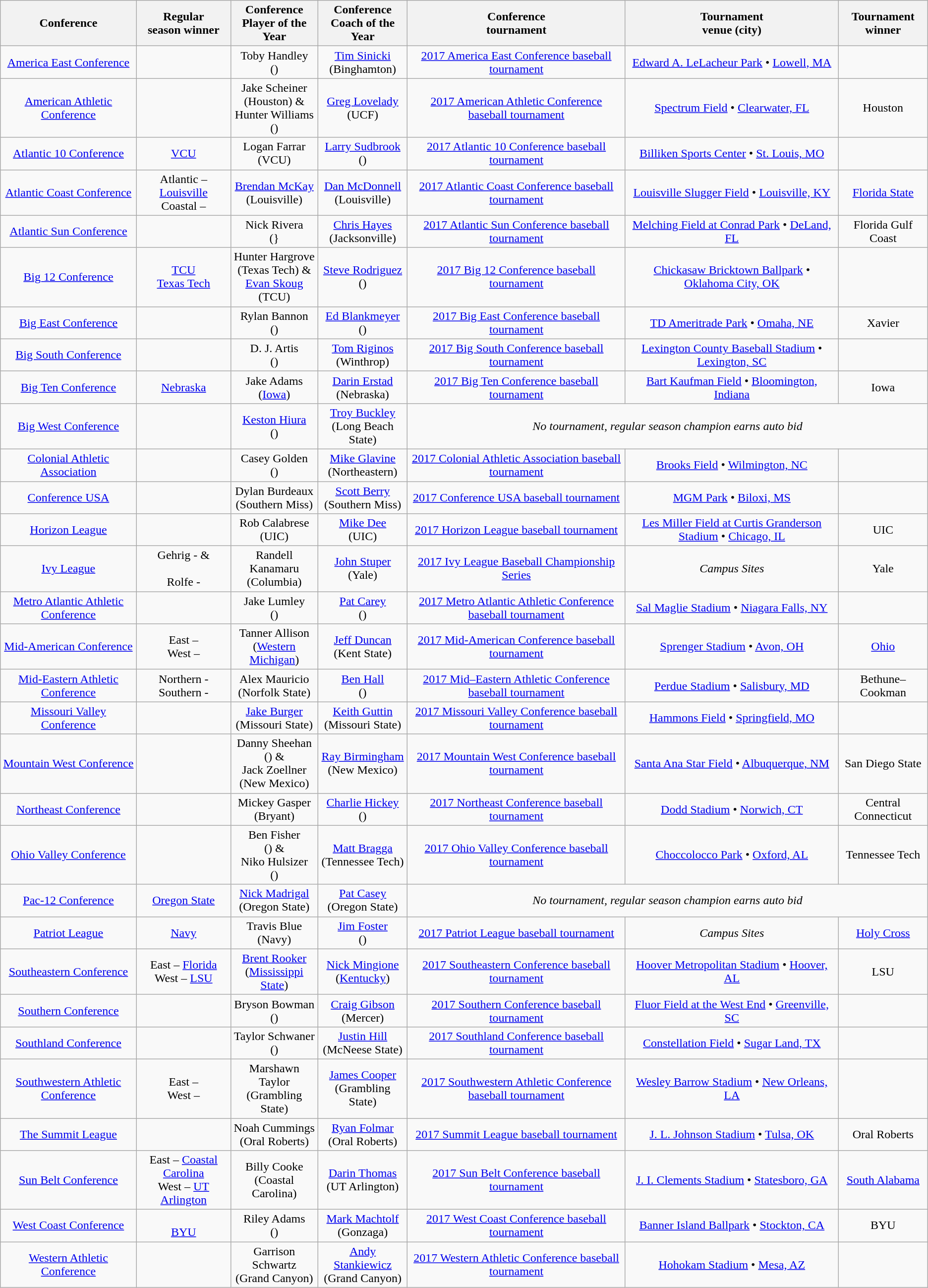<table class="wikitable" style="text-align:center;">
<tr>
<th>Conference</th>
<th>Regular <br> season winner</th>
<th>Conference <br> Player of the Year</th>
<th>Conference <br> Coach of the Year</th>
<th>Conference <br> tournament</th>
<th>Tournament <br> venue (city)</th>
<th>Tournament <br> winner</th>
</tr>
<tr>
<td><a href='#'>America East Conference</a></td>
<td></td>
<td>Toby Handley<br>()</td>
<td><a href='#'>Tim Sinicki</a><br>(Binghamton)</td>
<td><a href='#'>2017 America East Conference baseball tournament</a></td>
<td><a href='#'>Edward A. LeLacheur Park</a> • <a href='#'>Lowell, MA</a></td>
<td></td>
</tr>
<tr>
<td><a href='#'>American Athletic Conference</a></td>
<td><br></td>
<td>Jake Scheiner<br>(Houston) &<br>Hunter Williams<br>()</td>
<td><a href='#'>Greg Lovelady</a><br>(UCF)</td>
<td><a href='#'>2017 American Athletic Conference baseball tournament</a></td>
<td><a href='#'>Spectrum Field</a> • <a href='#'>Clearwater, FL</a></td>
<td>Houston</td>
</tr>
<tr>
<td><a href='#'>Atlantic 10 Conference</a></td>
<td><a href='#'>VCU</a></td>
<td>Logan Farrar<br>(VCU)</td>
<td><a href='#'>Larry Sudbrook</a><br>()</td>
<td><a href='#'>2017 Atlantic 10 Conference baseball tournament</a></td>
<td><a href='#'>Billiken Sports Center</a> • <a href='#'>St. Louis, MO</a></td>
<td></td>
</tr>
<tr>
<td><a href='#'>Atlantic Coast Conference</a></td>
<td>Atlantic – <a href='#'>Louisville</a> <br>Coastal – </td>
<td><a href='#'>Brendan McKay</a><br>(Louisville)</td>
<td><a href='#'>Dan McDonnell</a><br>(Louisville)</td>
<td><a href='#'>2017 Atlantic Coast Conference baseball tournament</a></td>
<td><a href='#'>Louisville Slugger Field</a> • <a href='#'>Louisville, KY</a></td>
<td><a href='#'>Florida State</a></td>
</tr>
<tr>
<td><a href='#'>Atlantic Sun Conference</a></td>
<td></td>
<td>Nick Rivera<br>(}</td>
<td><a href='#'>Chris Hayes</a><br>(Jacksonville)</td>
<td><a href='#'>2017 Atlantic Sun Conference baseball tournament</a></td>
<td><a href='#'>Melching Field at Conrad Park</a>  • <a href='#'>DeLand, FL</a></td>
<td>Florida Gulf Coast</td>
</tr>
<tr>
<td><a href='#'>Big 12 Conference</a></td>
<td><a href='#'>TCU</a><br><a href='#'>Texas Tech</a></td>
<td>Hunter Hargrove<br>(Texas Tech) &<br><a href='#'>Evan Skoug</a><br>(TCU)</td>
<td><a href='#'>Steve Rodriguez</a><br>()</td>
<td><a href='#'>2017 Big 12 Conference baseball tournament</a></td>
<td><a href='#'>Chickasaw Bricktown Ballpark</a> • <a href='#'>Oklahoma City, OK</a></td>
<td></td>
</tr>
<tr>
<td><a href='#'>Big East Conference</a></td>
<td></td>
<td>Rylan Bannon<br>()</td>
<td><a href='#'>Ed Blankmeyer</a><br>()</td>
<td><a href='#'>2017 Big East Conference baseball tournament</a></td>
<td><a href='#'>TD Ameritrade Park</a> • <a href='#'>Omaha, NE</a></td>
<td>Xavier</td>
</tr>
<tr>
<td><a href='#'>Big South Conference</a></td>
<td></td>
<td>D. J. Artis<br>()</td>
<td><a href='#'>Tom Riginos</a><br>(Winthrop)</td>
<td><a href='#'>2017 Big South Conference baseball tournament</a></td>
<td><a href='#'>Lexington County Baseball Stadium</a> • <a href='#'>Lexington, SC</a></td>
<td></td>
</tr>
<tr>
<td><a href='#'>Big Ten Conference</a></td>
<td><a href='#'>Nebraska</a></td>
<td>Jake Adams<br>(<a href='#'>Iowa</a>)</td>
<td><a href='#'>Darin Erstad</a><br>(Nebraska)</td>
<td><a href='#'>2017 Big Ten Conference baseball tournament</a></td>
<td><a href='#'>Bart Kaufman Field</a> • <a href='#'>Bloomington, Indiana</a></td>
<td>Iowa</td>
</tr>
<tr>
<td><a href='#'>Big West Conference</a></td>
<td></td>
<td><a href='#'>Keston Hiura</a><br>()</td>
<td><a href='#'>Troy Buckley</a><br>(Long Beach State)</td>
<td colspan=3><em>No tournament, regular season champion earns auto bid</em></td>
</tr>
<tr>
<td><a href='#'>Colonial Athletic Association</a></td>
<td></td>
<td>Casey Golden<br>()</td>
<td><a href='#'>Mike Glavine</a><br>(Northeastern)</td>
<td><a href='#'>2017 Colonial Athletic Association baseball tournament</a></td>
<td><a href='#'>Brooks Field</a> • <a href='#'>Wilmington, NC</a></td>
<td></td>
</tr>
<tr>
<td><a href='#'>Conference USA</a></td>
<td></td>
<td>Dylan Burdeaux<br>(Southern Miss)</td>
<td><a href='#'>Scott Berry</a><br>(Southern Miss)</td>
<td><a href='#'>2017 Conference USA baseball tournament</a></td>
<td><a href='#'>MGM Park</a> • <a href='#'>Biloxi, MS</a></td>
<td></td>
</tr>
<tr>
<td><a href='#'>Horizon League</a></td>
<td></td>
<td>Rob Calabrese<br>(UIC)</td>
<td><a href='#'>Mike Dee</a><br>(UIC)</td>
<td><a href='#'>2017 Horizon League baseball tournament</a></td>
<td><a href='#'>Les Miller Field at Curtis Granderson Stadium</a> • <a href='#'>Chicago, IL</a></td>
<td>UIC</td>
</tr>
<tr>
<td><a href='#'>Ivy League</a></td>
<td>Gehrig -  &<br><br>Rolfe - </td>
<td>Randell Kanamaru<br>(Columbia)</td>
<td><a href='#'>John Stuper</a><br>(Yale)</td>
<td><a href='#'>2017 Ivy League Baseball Championship Series</a></td>
<td><em>Campus Sites</em></td>
<td>Yale</td>
</tr>
<tr>
<td><a href='#'>Metro Atlantic Athletic Conference</a></td>
<td></td>
<td>Jake Lumley<br>()</td>
<td><a href='#'>Pat Carey</a><br>()</td>
<td><a href='#'>2017 Metro Atlantic Athletic Conference baseball tournament</a></td>
<td><a href='#'>Sal Maglie Stadium</a> • <a href='#'>Niagara Falls, NY</a></td>
<td></td>
</tr>
<tr>
<td><a href='#'>Mid-American Conference</a></td>
<td>East – <br>West – </td>
<td>Tanner Allison<br>(<a href='#'>Western Michigan</a>)</td>
<td><a href='#'>Jeff Duncan</a><br>(Kent State)</td>
<td><a href='#'>2017 Mid-American Conference baseball tournament</a></td>
<td><a href='#'>Sprenger Stadium</a> • <a href='#'>Avon, OH</a></td>
<td><a href='#'>Ohio</a></td>
</tr>
<tr>
<td><a href='#'>Mid-Eastern Athletic Conference</a></td>
<td>Northern - <br>Southern - </td>
<td>Alex Mauricio<br>(Norfolk State)</td>
<td><a href='#'>Ben Hall</a><br>()</td>
<td><a href='#'>2017 Mid–Eastern Athletic Conference baseball tournament</a></td>
<td><a href='#'>Perdue Stadium</a> • <a href='#'>Salisbury, MD</a></td>
<td>Bethune–Cookman</td>
</tr>
<tr>
<td><a href='#'>Missouri Valley Conference</a></td>
<td></td>
<td><a href='#'>Jake Burger</a><br>(Missouri State)</td>
<td><a href='#'>Keith Guttin</a><br>(Missouri State)</td>
<td><a href='#'>2017 Missouri Valley Conference baseball tournament</a></td>
<td><a href='#'>Hammons Field</a> • <a href='#'>Springfield, MO</a></td>
<td></td>
</tr>
<tr>
<td><a href='#'>Mountain West Conference</a></td>
<td></td>
<td>Danny Sheehan<br>() &<br>Jack Zoellner<br>(New Mexico)</td>
<td><a href='#'>Ray Birmingham</a><br>(New Mexico)</td>
<td><a href='#'>2017 Mountain West Conference baseball tournament</a></td>
<td><a href='#'>Santa Ana Star Field</a> • <a href='#'>Albuquerque, NM</a></td>
<td>San Diego State</td>
</tr>
<tr>
<td><a href='#'>Northeast Conference</a></td>
<td></td>
<td>Mickey Gasper<br>(Bryant)</td>
<td><a href='#'>Charlie Hickey</a><br>()</td>
<td><a href='#'>2017 Northeast Conference baseball tournament</a></td>
<td><a href='#'>Dodd Stadium</a> • <a href='#'>Norwich, CT</a></td>
<td>Central Connecticut</td>
</tr>
<tr>
<td><a href='#'>Ohio Valley Conference</a></td>
<td></td>
<td>Ben Fisher<br>() &<br>Niko Hulsizer<br>()</td>
<td><a href='#'>Matt Bragga</a><br>(Tennessee Tech)</td>
<td><a href='#'>2017 Ohio Valley Conference baseball tournament</a></td>
<td><a href='#'>Choccolocco Park</a> • <a href='#'>Oxford, AL</a></td>
<td>Tennessee Tech</td>
</tr>
<tr>
<td><a href='#'>Pac-12 Conference</a></td>
<td><a href='#'>Oregon State</a></td>
<td><a href='#'>Nick Madrigal</a><br>(Oregon State)</td>
<td><a href='#'>Pat Casey</a><br>(Oregon State)</td>
<td colspan=3><em>No tournament, regular season champion earns auto bid</em></td>
</tr>
<tr>
<td><a href='#'>Patriot League</a></td>
<td><a href='#'>Navy</a></td>
<td>Travis Blue<br>(Navy)</td>
<td><a href='#'>Jim Foster</a><br>()</td>
<td><a href='#'>2017 Patriot League baseball tournament</a></td>
<td><em>Campus Sites</em></td>
<td><a href='#'>Holy Cross</a></td>
</tr>
<tr>
<td><a href='#'>Southeastern Conference</a></td>
<td>East – <a href='#'>Florida</a><br>West – <a href='#'>LSU</a></td>
<td><a href='#'>Brent Rooker</a><br>(<a href='#'>Mississippi State</a>)</td>
<td><a href='#'>Nick Mingione</a><br>(<a href='#'>Kentucky</a>)</td>
<td><a href='#'>2017 Southeastern Conference baseball tournament</a></td>
<td><a href='#'>Hoover Metropolitan Stadium</a> • <a href='#'>Hoover, AL</a></td>
<td>LSU</td>
</tr>
<tr>
<td><a href='#'>Southern Conference</a></td>
<td></td>
<td>Bryson Bowman<br>()</td>
<td><a href='#'>Craig Gibson</a><br>(Mercer)</td>
<td><a href='#'>2017 Southern Conference baseball tournament</a></td>
<td><a href='#'>Fluor Field at the West End</a> • <a href='#'>Greenville, SC</a></td>
<td></td>
</tr>
<tr>
<td><a href='#'>Southland Conference</a></td>
<td></td>
<td>Taylor Schwaner<br>()</td>
<td><a href='#'>Justin Hill</a><br>(McNeese State)</td>
<td><a href='#'>2017 Southland Conference baseball tournament</a></td>
<td><a href='#'>Constellation Field</a> • <a href='#'>Sugar Land, TX</a></td>
<td></td>
</tr>
<tr>
<td><a href='#'>Southwestern Athletic Conference</a></td>
<td>East – <br>West – </td>
<td>Marshawn Taylor<br>(Grambling State)</td>
<td><a href='#'>James Cooper</a><br>(Grambling State)</td>
<td><a href='#'>2017 Southwestern Athletic Conference baseball tournament</a></td>
<td><a href='#'>Wesley Barrow Stadium</a> • <a href='#'>New Orleans, LA</a></td>
<td></td>
</tr>
<tr>
<td><a href='#'>The Summit League</a></td>
<td></td>
<td>Noah Cummings<br>(Oral Roberts)</td>
<td><a href='#'>Ryan Folmar</a><br>(Oral Roberts)</td>
<td><a href='#'>2017 Summit League baseball tournament</a></td>
<td><a href='#'>J. L. Johnson Stadium</a> • <a href='#'>Tulsa, OK</a></td>
<td>Oral Roberts</td>
</tr>
<tr>
<td><a href='#'>Sun Belt Conference</a></td>
<td>East – <a href='#'>Coastal Carolina</a><br>West – <a href='#'>UT Arlington</a></td>
<td>Billy Cooke<br>(Coastal Carolina)</td>
<td><a href='#'>Darin Thomas</a><br>(UT Arlington)</td>
<td><a href='#'>2017 Sun Belt Conference baseball tournament</a></td>
<td><a href='#'>J. I. Clements Stadium</a> • <a href='#'>Statesboro, GA</a></td>
<td><a href='#'>South Alabama</a></td>
</tr>
<tr>
<td><a href='#'>West Coast Conference</a></td>
<td><br><a href='#'>BYU</a><br></td>
<td>Riley Adams<br>()</td>
<td><a href='#'>Mark Machtolf</a><br>(Gonzaga)</td>
<td><a href='#'>2017 West Coast Conference baseball tournament</a></td>
<td><a href='#'>Banner Island Ballpark</a> • <a href='#'>Stockton, CA</a></td>
<td>BYU</td>
</tr>
<tr>
<td><a href='#'>Western Athletic Conference</a></td>
<td></td>
<td>Garrison Schwartz<br>(Grand Canyon)</td>
<td><a href='#'>Andy Stankiewicz</a> <br>(Grand Canyon)</td>
<td><a href='#'>2017 Western Athletic Conference baseball tournament</a></td>
<td><a href='#'>Hohokam Stadium</a> • <a href='#'>Mesa, AZ</a></td>
<td></td>
</tr>
</table>
